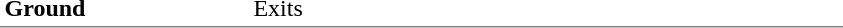<table table border=0 cellspacing=0 cellpadding=3>
<tr>
<td style="border-bottom:solid 1px gray;" width=50 rowspan=10 valign=top><strong>Ground</strong></td>
</tr>
<tr>
<td style="border-bottom:solid 1px gray;" width=100 rowspan=2 valign=top></td>
<td style="border-bottom:solid 1px gray;" width=390 rowspan=2 valign=top>Exits</td>
</tr>
</table>
